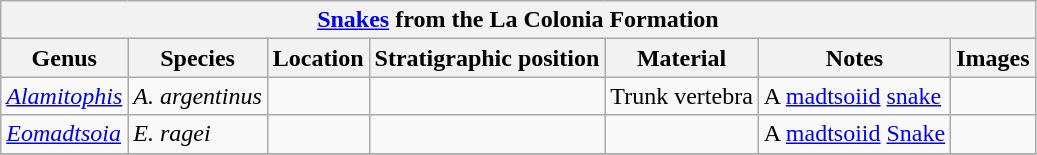<table class="wikitable" align="center">
<tr>
<th colspan="7" align="center"><strong><a href='#'>Snakes</a> from the La Colonia Formation</strong></th>
</tr>
<tr>
<th>Genus</th>
<th>Species</th>
<th>Location</th>
<th>Stratigraphic position</th>
<th>Material</th>
<th>Notes</th>
<th>Images</th>
</tr>
<tr>
<td><em><a href='#'>Alamitophis</a></em></td>
<td><em>A. argentinus</em></td>
<td></td>
<td></td>
<td>Trunk vertebra</td>
<td>A <a href='#'>madtsoiid</a> <a href='#'>snake</a></td>
<td></td>
</tr>
<tr>
<td><em><a href='#'>Eomadtsoia</a></em></td>
<td><em>E. ragei</em></td>
<td></td>
<td></td>
<td></td>
<td>A <a href='#'>madtsoiid</a> <a href='#'>Snake</a></td>
<td></td>
</tr>
<tr>
</tr>
</table>
